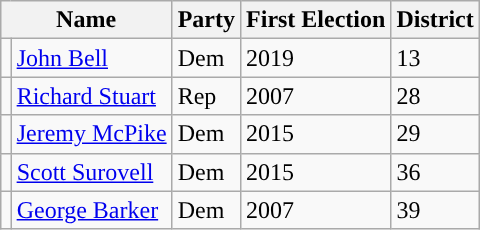<table class=wikitable style="float:right">
<tr>
<th colspan=2 align=center>Name</th>
<th valign=bottom>Party</th>
<th valign=bottom>First Election</th>
<th valign=bottom>District</th>
</tr>
<tr>
<td style="background-color:"></td>
<td><a href='#'>John Bell</a></td>
<td>Dem</td>
<td>2019</td>
<td>13</td>
</tr>
<tr>
<td style="background-color:"></td>
<td><a href='#'>Richard Stuart</a></td>
<td>Rep</td>
<td>2007</td>
<td>28</td>
</tr>
<tr>
<td style="background-color:"></td>
<td><a href='#'>Jeremy McPike</a></td>
<td>Dem</td>
<td>2015</td>
<td>29</td>
</tr>
<tr>
<td style="background-color:"></td>
<td><a href='#'>Scott Surovell</a></td>
<td>Dem</td>
<td>2015</td>
<td>36</td>
</tr>
<tr>
<td style="background-color:"></td>
<td><a href='#'>George Barker</a></td>
<td>Dem</td>
<td>2007</td>
<td>39</td>
</tr>
</table>
